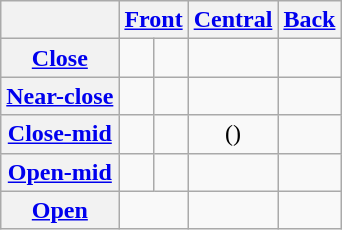<table class="wikitable" style="text-align:center">
<tr>
<th></th>
<th colspan="2"><a href='#'>Front</a></th>
<th><a href='#'>Central</a></th>
<th><a href='#'>Back</a></th>
</tr>
<tr>
<th><a href='#'>Close</a></th>
<td></td>
<td></td>
<td></td>
<td></td>
</tr>
<tr>
<th><a href='#'>Near-close</a></th>
<td></td>
<td></td>
<td></td>
<td></td>
</tr>
<tr>
<th><a href='#'>Close-mid</a></th>
<td></td>
<td></td>
<td>()</td>
<td></td>
</tr>
<tr>
<th><a href='#'>Open-mid</a></th>
<td></td>
<td></td>
<td></td>
<td></td>
</tr>
<tr>
<th><a href='#'>Open</a></th>
<td colspan="2"></td>
<td></td>
<td></td>
</tr>
</table>
